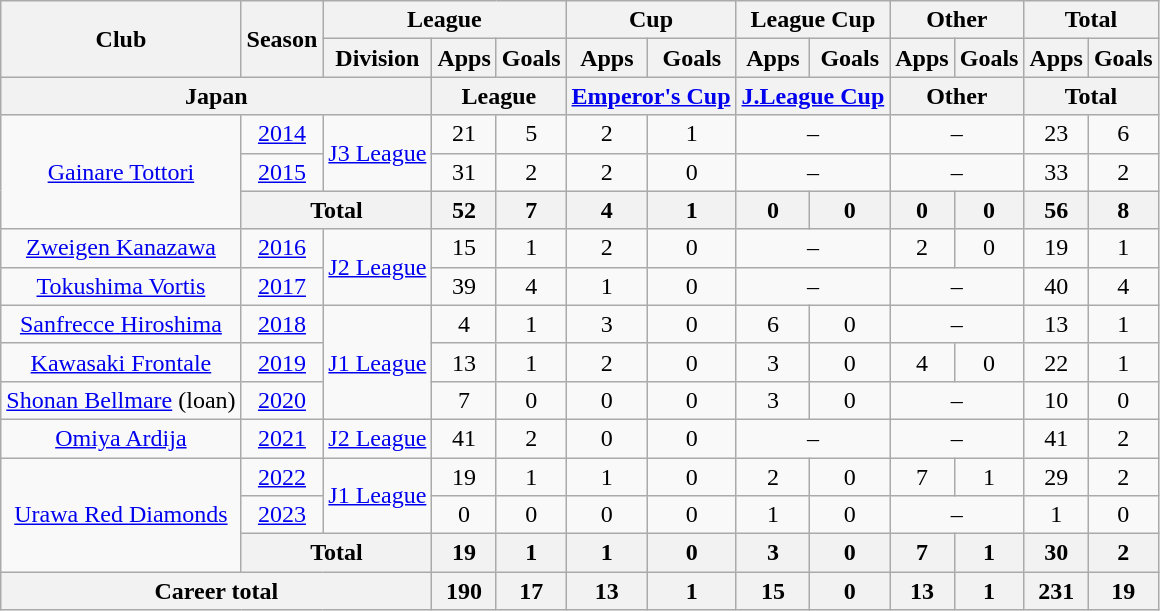<table class="wikitable" style="text-align: center">
<tr>
<th rowspan="2">Club</th>
<th rowspan="2">Season</th>
<th colspan="3">League</th>
<th colspan="2">Cup</th>
<th colspan="2">League Cup</th>
<th colspan="2">Other</th>
<th colspan="2">Total</th>
</tr>
<tr>
<th>Division</th>
<th>Apps</th>
<th>Goals</th>
<th>Apps</th>
<th>Goals</th>
<th>Apps</th>
<th>Goals</th>
<th>Apps</th>
<th>Goals</th>
<th>Apps</th>
<th>Goals</th>
</tr>
<tr>
<th colspan=3>Japan</th>
<th colspan=2>League</th>
<th colspan=2><a href='#'>Emperor's Cup</a></th>
<th colspan=2><a href='#'>J.League Cup</a></th>
<th colspan=2>Other</th>
<th colspan=2>Total</th>
</tr>
<tr>
<td rowspan="3"><a href='#'>Gainare Tottori</a></td>
<td><a href='#'>2014</a></td>
<td rowspan="2"><a href='#'>J3 League</a></td>
<td>21</td>
<td>5</td>
<td>2</td>
<td>1</td>
<td colspan="2">–</td>
<td colspan="2">–</td>
<td>23</td>
<td>6</td>
</tr>
<tr>
<td><a href='#'>2015</a></td>
<td>31</td>
<td>2</td>
<td>2</td>
<td>0</td>
<td colspan="2">–</td>
<td colspan="2">–</td>
<td>33</td>
<td>2</td>
</tr>
<tr>
<th colspan="2">Total</th>
<th>52</th>
<th>7</th>
<th>4</th>
<th>1</th>
<th>0</th>
<th>0</th>
<th>0</th>
<th>0</th>
<th>56</th>
<th>8</th>
</tr>
<tr>
<td><a href='#'>Zweigen Kanazawa</a></td>
<td><a href='#'>2016</a></td>
<td rowspan="2"><a href='#'>J2 League</a></td>
<td>15</td>
<td>1</td>
<td>2</td>
<td>0</td>
<td colspan="2">–</td>
<td>2</td>
<td>0</td>
<td>19</td>
<td>1</td>
</tr>
<tr>
<td><a href='#'>Tokushima Vortis</a></td>
<td><a href='#'>2017</a></td>
<td>39</td>
<td>4</td>
<td>1</td>
<td>0</td>
<td colspan="2">–</td>
<td colspan="2">–</td>
<td>40</td>
<td>4</td>
</tr>
<tr>
<td><a href='#'>Sanfrecce Hiroshima</a></td>
<td><a href='#'>2018</a></td>
<td rowspan="3"><a href='#'>J1 League</a></td>
<td>4</td>
<td>1</td>
<td>3</td>
<td>0</td>
<td>6</td>
<td>0</td>
<td colspan="2">–</td>
<td>13</td>
<td>1</td>
</tr>
<tr>
<td><a href='#'>Kawasaki Frontale</a></td>
<td><a href='#'>2019</a></td>
<td>13</td>
<td>1</td>
<td>2</td>
<td>0</td>
<td>3</td>
<td>0</td>
<td>4</td>
<td>0</td>
<td>22</td>
<td>1</td>
</tr>
<tr>
<td><a href='#'>Shonan Bellmare</a> (loan)</td>
<td><a href='#'>2020</a></td>
<td>7</td>
<td>0</td>
<td>0</td>
<td>0</td>
<td>3</td>
<td>0</td>
<td colspan="2">–</td>
<td>10</td>
<td>0</td>
</tr>
<tr>
<td><a href='#'>Omiya Ardija</a></td>
<td><a href='#'>2021</a></td>
<td><a href='#'>J2 League</a></td>
<td>41</td>
<td>2</td>
<td>0</td>
<td>0</td>
<td colspan="2">–</td>
<td colspan="2">–</td>
<td>41</td>
<td>2</td>
</tr>
<tr>
<td rowspan="3"><a href='#'>Urawa Red Diamonds</a></td>
<td><a href='#'>2022</a></td>
<td rowspan="2"><a href='#'>J1 League</a></td>
<td>19</td>
<td>1</td>
<td>1</td>
<td>0</td>
<td>2</td>
<td>0</td>
<td>7</td>
<td>1</td>
<td>29</td>
<td>2</td>
</tr>
<tr>
<td><a href='#'>2023</a></td>
<td>0</td>
<td>0</td>
<td>0</td>
<td>0</td>
<td>1</td>
<td>0</td>
<td colspan="2">–</td>
<td>1</td>
<td>0</td>
</tr>
<tr>
<th colspan="2">Total</th>
<th>19</th>
<th>1</th>
<th>1</th>
<th>0</th>
<th>3</th>
<th>0</th>
<th>7</th>
<th>1</th>
<th>30</th>
<th>2</th>
</tr>
<tr>
<th colspan=3>Career total</th>
<th>190</th>
<th>17</th>
<th>13</th>
<th>1</th>
<th>15</th>
<th>0</th>
<th>13</th>
<th>1</th>
<th>231</th>
<th>19</th>
</tr>
</table>
